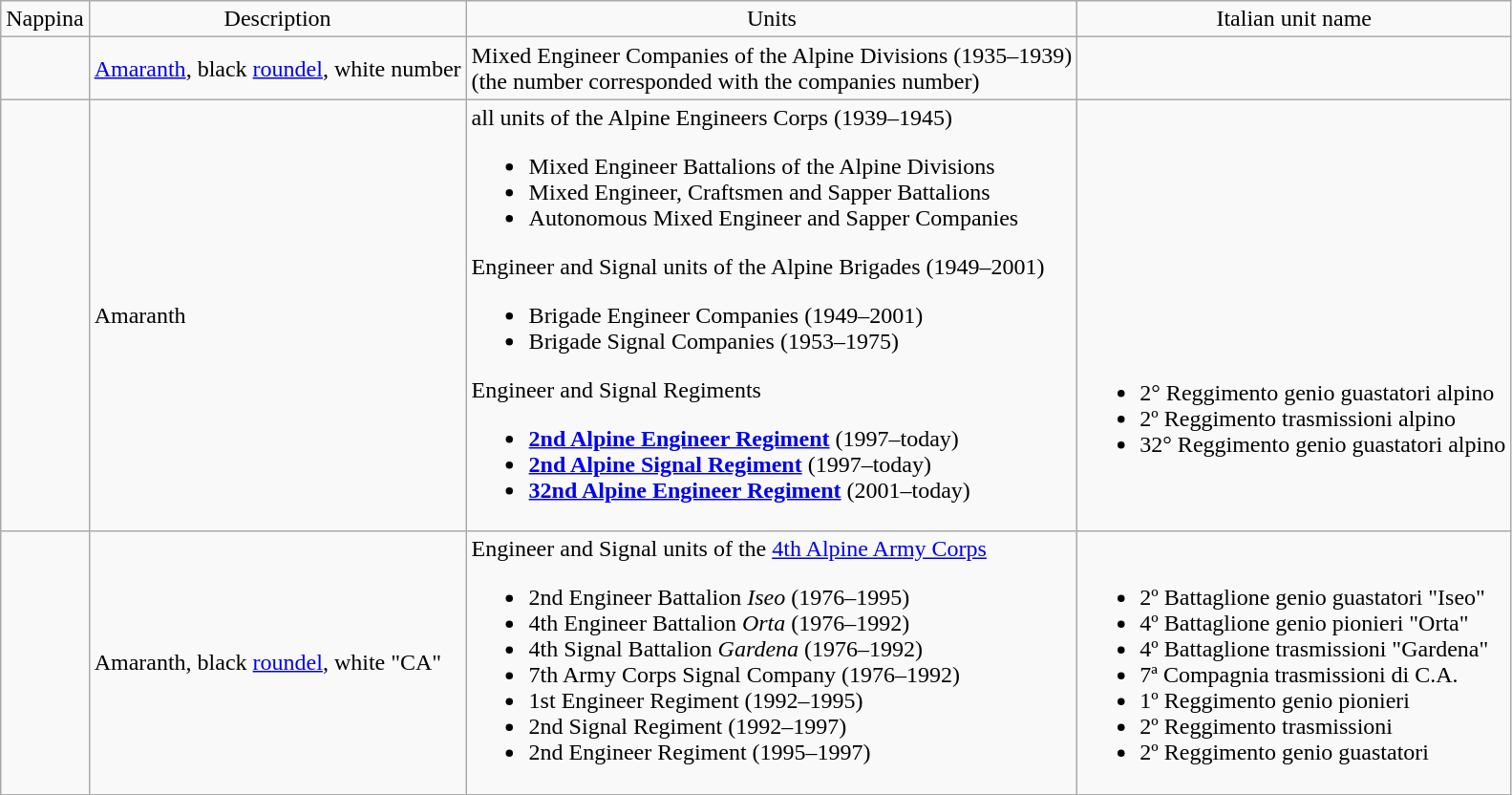<table class="wikitable">
<tr style="text-align:center;">
<td>Nappina</td>
<td>Description</td>
<td>Units</td>
<td>Italian unit name</td>
</tr>
<tr>
<td></td>
<td><a href='#'>Amaranth</a>, black <a href='#'>roundel</a>, white number</td>
<td>Mixed Engineer Companies of the Alpine Divisions (1935–1939)<br>(the number corresponded with the companies number)</td>
<td></td>
</tr>
<tr>
<td></td>
<td>Amaranth</td>
<td>all units of the Alpine Engineers Corps (1939–1945)<br><ul><li>Mixed Engineer Battalions of the Alpine Divisions</li><li>Mixed Engineer, Craftsmen and Sapper Battalions</li><li>Autonomous Mixed Engineer and Sapper Companies</li></ul>Engineer and Signal units of the Alpine Brigades (1949–2001)<ul><li>Brigade Engineer Companies (1949–2001)</li><li>Brigade Signal Companies (1953–1975)</li></ul>Engineer and Signal Regiments<ul><li><strong><a href='#'>2nd Alpine Engineer Regiment</a></strong> (1997–today)</li><li><strong><a href='#'>2nd Alpine Signal Regiment</a></strong> (1997–today)</li><li><strong><a href='#'>32nd Alpine Engineer Regiment</a></strong> (2001–today)</li></ul></td>
<td><br><br><br><br><br><br><br><br><ul><li>2° Reggimento genio guastatori alpino</li><li>2º Reggimento trasmissioni alpino</li><li>32° Reggimento genio guastatori alpino</li></ul></td>
</tr>
<tr>
<td></td>
<td>Amaranth, black <a href='#'>roundel</a>, white "CA"</td>
<td>Engineer and Signal units of the <a href='#'>4th Alpine Army Corps</a><br><ul><li>2nd Engineer Battalion <em>Iseo</em> (1976–1995)</li><li>4th Engineer Battalion <em>Orta</em> (1976–1992)</li><li>4th Signal Battalion <em>Gardena</em> (1976–1992)</li><li>7th Army Corps Signal Company (1976–1992)</li><li>1st Engineer Regiment (1992–1995)</li><li>2nd Signal Regiment (1992–1997)</li><li>2nd Engineer Regiment (1995–1997)</li></ul></td>
<td><br><ul><li>2º Battaglione genio guastatori "Iseo"</li><li>4º Battaglione genio pionieri "Orta"</li><li>4º Battaglione trasmissioni "Gardena"</li><li>7ª Compagnia trasmissioni di C.A.</li><li>1º Reggimento genio pionieri</li><li>2º Reggimento trasmissioni</li><li>2º Reggimento genio guastatori</li></ul></td>
</tr>
</table>
